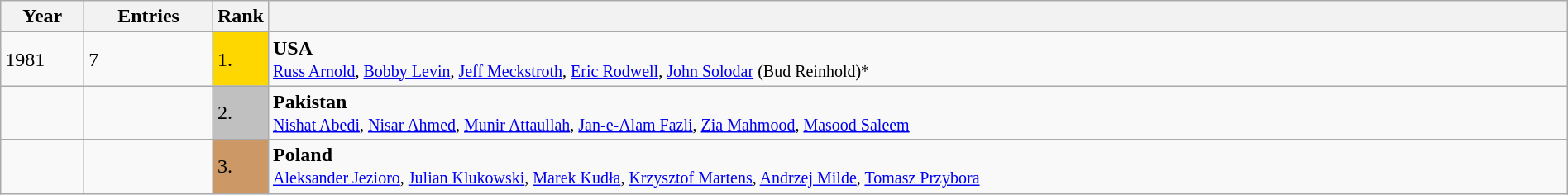<table class="wikitable" style="width:100%;">
<tr>
<th>Year</th>
<th>Entries</th>
<th>Rank</th>
<th></th>
</tr>
<tr>
<td width = 60>1981</td>
<td>7</td>
<td style="background:gold; width:30px;">1.</td>
<td> <strong>USA</strong><br><small><a href='#'>Russ Arnold</a>, <a href='#'>Bobby Levin</a>, <a href='#'>Jeff Meckstroth</a>, <a href='#'>Eric Rodwell</a>, <a href='#'>John Solodar</a> (Bud Reinhold)*</small></td>
</tr>
<tr>
<td></td>
<td></td>
<td style="background:silver;">2.</td>
<td> <strong>Pakistan</strong><br><small><a href='#'>Nishat Abedi</a>, <a href='#'>Nisar Ahmed</a>, <a href='#'>Munir Attaullah</a>, <a href='#'>Jan-e-Alam Fazli</a>, <a href='#'>Zia Mahmood</a>, <a href='#'>Masood Saleem</a></small></td>
</tr>
<tr>
<td></td>
<td></td>
<td style="background:#c96;">3.</td>
<td> <strong>Poland</strong><br><small><a href='#'>Aleksander Jezioro</a>, <a href='#'>Julian Klukowski</a>, <a href='#'>Marek Kudła</a>, <a href='#'>Krzysztof Martens</a>, <a href='#'>Andrzej Milde</a>, <a href='#'>Tomasz Przybora</a></small></td>
</tr>
</table>
